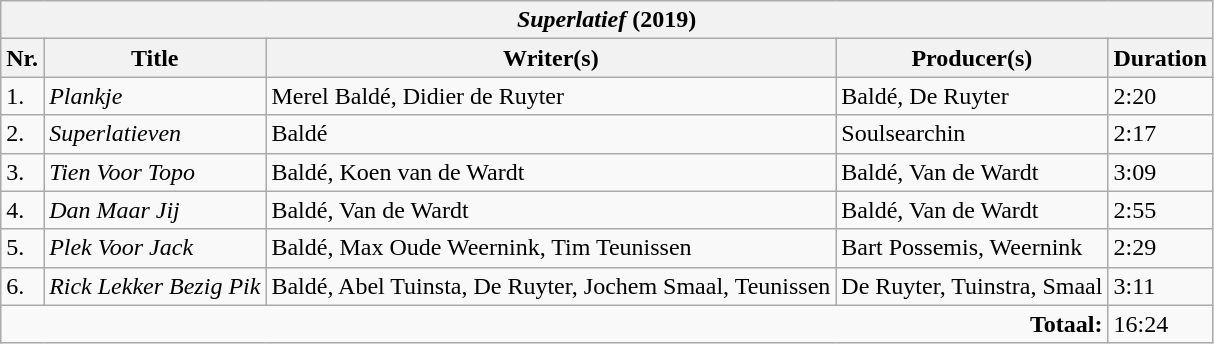<table class="wikitable mw-collapsible mw-collapsed">
<tr>
<th colspan="5"><em>Superlatief</em> (2019)</th>
</tr>
<tr>
<th>Nr.</th>
<th>Title</th>
<th>Writer(s)</th>
<th>Producer(s)</th>
<th>Duration</th>
</tr>
<tr>
<td>1.</td>
<td><em>Plankje</em></td>
<td>Merel Baldé, Didier de Ruyter</td>
<td>Baldé, De Ruyter</td>
<td>2:20</td>
</tr>
<tr>
<td>2.</td>
<td><em>Superlatieven</em></td>
<td>Baldé</td>
<td>Soulsearchin</td>
<td>2:17</td>
</tr>
<tr>
<td>3.</td>
<td><em>Tien Voor Topo</em></td>
<td>Baldé, Koen van de Wardt</td>
<td>Baldé, Van de Wardt</td>
<td>3:09</td>
</tr>
<tr>
<td>4.</td>
<td><em>Dan Maar Jij</em></td>
<td>Baldé, Van de Wardt</td>
<td>Baldé, Van de Wardt</td>
<td>2:55</td>
</tr>
<tr>
<td>5.</td>
<td><em>Plek Voor Jack</em></td>
<td>Baldé, Max Oude Weernink, Tim Teunissen</td>
<td>Bart Possemis, Weernink</td>
<td>2:29</td>
</tr>
<tr>
<td>6.</td>
<td><em>Rick Lekker Bezig Pik</em></td>
<td>Baldé, Abel Tuinsta, De Ruyter, Jochem Smaal, Teunissen</td>
<td>De Ruyter, Tuinstra, Smaal</td>
<td>3:11</td>
</tr>
<tr>
<td colspan="4" align="right"><strong>Totaal:</strong></td>
<td>16:24</td>
</tr>
</table>
